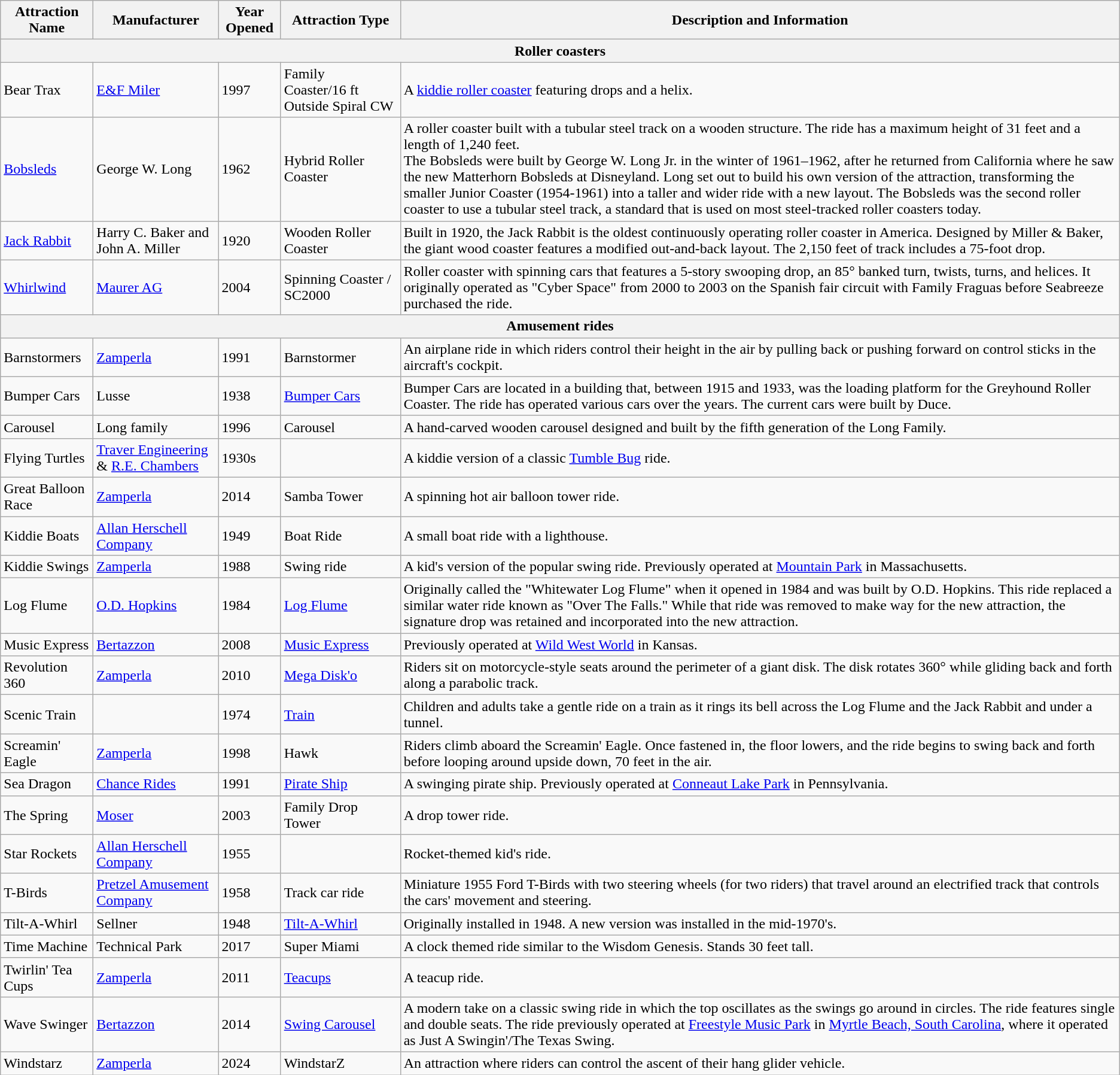<table class="wikitable sortable mw-collapsible">
<tr>
<th>Attraction Name</th>
<th>Manufacturer</th>
<th>Year Opened</th>
<th>Attraction Type</th>
<th>Description and Information</th>
</tr>
<tr>
<th colspan="5">Roller coasters</th>
</tr>
<tr>
<td>Bear Trax</td>
<td><a href='#'>E&F Miler</a></td>
<td>1997</td>
<td>Family Coaster/16 ft Outside Spiral CW</td>
<td>A <a href='#'>kiddie roller coaster</a> featuring drops and a helix.</td>
</tr>
<tr>
<td><a href='#'>Bobsleds</a></td>
<td>George W. Long</td>
<td>1962</td>
<td>Hybrid Roller Coaster</td>
<td>A roller coaster built with a tubular steel track on a wooden structure.  The ride has a maximum height of 31 feet and a length of 1,240 feet.<br>The Bobsleds were built by George W. Long Jr. in the winter of 1961–1962, after he returned from California where he saw the new Matterhorn Bobsleds at Disneyland.  Long set out to build his own version of the attraction, transforming the smaller Junior Coaster (1954-1961) into a taller and wider ride with a new layout.  The Bobsleds was the second roller coaster to use a tubular steel track, a standard that is used on most steel-tracked roller coasters today.</td>
</tr>
<tr>
<td><a href='#'>Jack Rabbit</a></td>
<td>Harry C. Baker and John A. Miller</td>
<td>1920</td>
<td>Wooden Roller Coaster</td>
<td>Built in 1920, the Jack Rabbit is the oldest continuously operating roller coaster in America. Designed by Miller & Baker, the giant wood coaster features a modified out-and-back layout. The 2,150 feet of track includes a 75-foot drop.</td>
</tr>
<tr>
<td><a href='#'>Whirlwind</a></td>
<td><a href='#'>Maurer AG</a></td>
<td>2004</td>
<td>Spinning Coaster / SC2000</td>
<td>Roller coaster with spinning cars that features a 5-story swooping drop, an 85° banked turn, twists, turns, and helices. It originally operated as "Cyber Space" from 2000 to 2003 on the Spanish fair circuit with Family Fraguas before Seabreeze purchased the ride.</td>
</tr>
<tr>
<th colspan="5">Amusement rides</th>
</tr>
<tr>
<td>Barnstormers</td>
<td><a href='#'>Zamperla</a></td>
<td>1991</td>
<td>Barnstormer</td>
<td>An airplane ride in which riders control their height in the air by pulling back or pushing forward on control sticks in the aircraft's cockpit.</td>
</tr>
<tr>
<td>Bumper Cars</td>
<td>Lusse</td>
<td>1938</td>
<td><a href='#'>Bumper Cars</a></td>
<td>Bumper Cars are located in a building that, between 1915 and 1933, was the loading platform for the Greyhound Roller Coaster.  The ride has operated various cars over the years.  The current cars were built by Duce.</td>
</tr>
<tr>
<td>Carousel</td>
<td>Long family</td>
<td>1996</td>
<td>Carousel</td>
<td>A hand-carved wooden carousel designed and built by the fifth generation of the Long Family. </td>
</tr>
<tr>
<td>Flying Turtles</td>
<td><a href='#'>Traver Engineering</a> & <a href='#'>R.E. Chambers</a></td>
<td>1930s</td>
<td></td>
<td>A kiddie version of a classic <a href='#'>Tumble Bug</a> ride.</td>
</tr>
<tr>
<td>Great Balloon Race</td>
<td><a href='#'>Zamperla</a></td>
<td>2014</td>
<td>Samba Tower</td>
<td>A spinning hot air balloon tower ride.</td>
</tr>
<tr>
<td>Kiddie Boats</td>
<td><a href='#'>Allan Herschell Company</a></td>
<td>1949</td>
<td>Boat Ride</td>
<td>A small boat ride with a lighthouse.</td>
</tr>
<tr>
<td>Kiddie Swings</td>
<td><a href='#'>Zamperla</a></td>
<td>1988</td>
<td>Swing ride</td>
<td>A kid's version of the popular swing ride. Previously operated at <a href='#'>Mountain Park</a> in Massachusetts.</td>
</tr>
<tr>
<td>Log Flume</td>
<td><a href='#'>O.D. Hopkins</a></td>
<td>1984</td>
<td><a href='#'>Log Flume</a></td>
<td>Originally called the "Whitewater Log Flume" when it opened in 1984 and was built by O.D. Hopkins.  This ride replaced a similar water ride known as "Over The Falls."  While that ride was removed to make way for the new attraction, the signature drop was retained and incorporated into the new attraction.</td>
</tr>
<tr>
<td>Music Express</td>
<td><a href='#'>Bertazzon</a></td>
<td>2008</td>
<td><a href='#'>Music Express</a></td>
<td>Previously operated at <a href='#'>Wild West World</a> in Kansas.</td>
</tr>
<tr>
<td>Revolution 360</td>
<td><a href='#'>Zamperla</a></td>
<td>2010</td>
<td><a href='#'>Mega Disk'o</a></td>
<td>Riders sit on motorcycle-style seats around the perimeter of a giant disk.  The disk rotates 360° while gliding back and forth along a parabolic track.</td>
</tr>
<tr>
<td>Scenic Train</td>
<td></td>
<td>1974</td>
<td><a href='#'>Train</a></td>
<td>Children and adults take a gentle ride on a train as it rings its bell across the Log Flume and the Jack Rabbit and under a tunnel.</td>
</tr>
<tr>
<td>Screamin' Eagle</td>
<td><a href='#'>Zamperla</a></td>
<td>1998</td>
<td>Hawk</td>
<td>Riders climb aboard the Screamin' Eagle.  Once fastened in, the floor lowers, and the ride begins to swing back and forth before looping around upside down, 70 feet in the air.</td>
</tr>
<tr>
<td>Sea Dragon</td>
<td><a href='#'>Chance Rides</a></td>
<td>1991</td>
<td><a href='#'>Pirate Ship</a></td>
<td>A swinging pirate ship. Previously operated at <a href='#'>Conneaut Lake Park</a> in Pennsylvania.</td>
</tr>
<tr>
<td>The Spring</td>
<td><a href='#'>Moser</a></td>
<td>2003</td>
<td>Family Drop Tower</td>
<td>A drop tower ride.</td>
</tr>
<tr>
<td>Star Rockets</td>
<td><a href='#'>Allan Herschell Company</a></td>
<td>1955</td>
<td></td>
<td>Rocket-themed kid's ride.</td>
</tr>
<tr>
<td>T-Birds</td>
<td><a href='#'>Pretzel Amusement Company</a></td>
<td>1958</td>
<td>Track car ride</td>
<td>Miniature 1955 Ford T-Birds with two steering wheels (for two riders) that travel around an electrified track that controls the cars' movement and steering.</td>
</tr>
<tr>
<td>Tilt-A-Whirl</td>
<td>Sellner</td>
<td>1948</td>
<td><a href='#'>Tilt-A-Whirl</a></td>
<td>Originally installed in 1948.  A new version was installed in the mid-1970's.</td>
</tr>
<tr>
<td>Time Machine</td>
<td>Technical Park</td>
<td>2017</td>
<td>Super Miami</td>
<td>A clock themed ride similar to the Wisdom Genesis. Stands 30 feet tall.</td>
</tr>
<tr>
<td>Twirlin' Tea Cups</td>
<td><a href='#'>Zamperla</a></td>
<td>2011</td>
<td><a href='#'>Teacups</a></td>
<td>A teacup ride.</td>
</tr>
<tr>
<td>Wave Swinger</td>
<td><a href='#'>Bertazzon</a></td>
<td>2014</td>
<td><a href='#'>Swing Carousel</a></td>
<td>A modern take on a classic swing ride in which the top oscillates as the swings go around in circles. The ride features single and double seats.  The ride previously operated at <a href='#'>Freestyle Music Park</a> in <a href='#'>Myrtle Beach, South Carolina</a>, where it operated as Just A Swingin'/The Texas Swing.</td>
</tr>
<tr>
<td>Windstarz</td>
<td><a href='#'>Zamperla</a></td>
<td>2024</td>
<td>WindstarZ</td>
<td>An attraction where riders can control the ascent of their hang glider vehicle.</td>
</tr>
</table>
